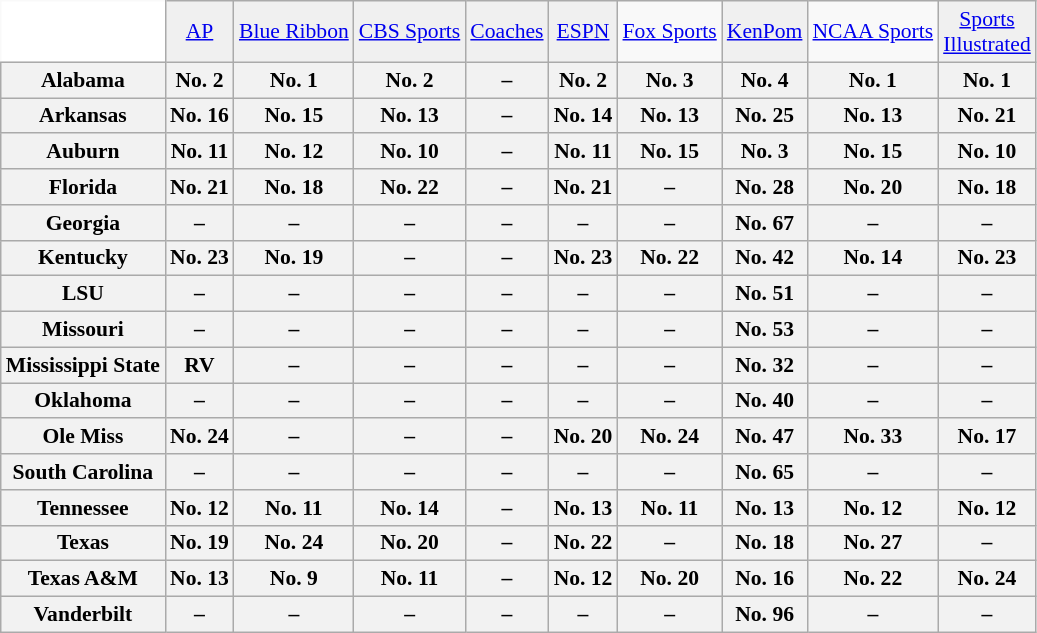<table class="wikitable" style="white-space:nowrap; font-size:90%;">
<tr>
<td style="background:white; border-top-style:hidden; border-left-style:hidden;"></td>
<td style="text-align:center; background:#f0f0f0;"><a href='#'>AP</a></td>
<td style="text-align:center; background:#f0f0f0;"><a href='#'>Blue Ribbon</a></td>
<td style="text-align:center; background:#f0f0f0;"><a href='#'>CBS Sports</a></td>
<td style="text-align:center; background:#f0f0f0;"><a href='#'>Coaches</a></td>
<td style="text-align:center; background:#f0f0f0;"><a href='#'>ESPN</a></td>
<td><a href='#'>Fox Sports</a></td>
<td style="text-align:center; background:#f0f0f0;"><a href='#'>KenPom</a></td>
<td><a href='#'>NCAA Sports</a></td>
<td style="text-align:center; background:#f0f0f0;"><a href='#'>Sports<br>Illustrated</a></td>
</tr>
<tr style="text-align:center;">
<th style=>Alabama</th>
<th>No. 2</th>
<th>No. 1</th>
<th>No. 2</th>
<th>–</th>
<th>No. 2</th>
<th>No. 3</th>
<th>No. 4</th>
<th>No. 1</th>
<th>No. 1</th>
</tr>
<tr style="text-align:center;">
<th style=>Arkansas</th>
<th>No. 16</th>
<th>No. 15</th>
<th>No. 13</th>
<th>–</th>
<th>No. 14</th>
<th>No. 13</th>
<th>No. 25</th>
<th>No. 13</th>
<th>No. 21</th>
</tr>
<tr style="text-align:center;">
<th style=>Auburn</th>
<th>No. 11</th>
<th>No. 12</th>
<th>No. 10</th>
<th>–</th>
<th>No. 11</th>
<th>No. 15</th>
<th>No. 3</th>
<th>No. 15</th>
<th>No. 10</th>
</tr>
<tr style="text-align:center;">
<th style=>Florida</th>
<th>No. 21</th>
<th>No. 18</th>
<th>No. 22</th>
<th>–</th>
<th>No. 21</th>
<th>–</th>
<th>No. 28</th>
<th>No. 20</th>
<th>No. 18</th>
</tr>
<tr style="text-align:center;">
<th style=>Georgia</th>
<th>–</th>
<th>–</th>
<th>–</th>
<th>–</th>
<th>–</th>
<th>–</th>
<th>No. 67</th>
<th>–</th>
<th>–</th>
</tr>
<tr style="text-align:center;">
<th style=>Kentucky</th>
<th>No. 23</th>
<th>No. 19</th>
<th>–</th>
<th>–</th>
<th>No. 23</th>
<th>No. 22</th>
<th>No. 42</th>
<th>No. 14</th>
<th>No. 23</th>
</tr>
<tr style="text-align:center;">
<th style=>LSU</th>
<th>–</th>
<th>–</th>
<th>–</th>
<th>–</th>
<th>–</th>
<th>–</th>
<th>No. 51</th>
<th>–</th>
<th>–</th>
</tr>
<tr style="text-align:center;">
<th style=>Missouri</th>
<th>–</th>
<th>–</th>
<th>–</th>
<th>–</th>
<th>–</th>
<th>–</th>
<th>No. 53</th>
<th>–</th>
<th>–</th>
</tr>
<tr style="text-align:center;">
<th style=>Mississippi State</th>
<th>RV</th>
<th>–</th>
<th>–</th>
<th>–</th>
<th>–</th>
<th>–</th>
<th>No. 32</th>
<th>–</th>
<th>–</th>
</tr>
<tr style="text-align:center;">
<th style=>Oklahoma</th>
<th>–</th>
<th>–</th>
<th>–</th>
<th>–</th>
<th>–</th>
<th>–</th>
<th>No. 40</th>
<th>–</th>
<th>–</th>
</tr>
<tr style="text-align:center;">
<th style=>Ole Miss</th>
<th>No. 24</th>
<th>–</th>
<th>–</th>
<th>–</th>
<th>No. 20</th>
<th>No. 24</th>
<th>No. 47</th>
<th>No. 33</th>
<th>No. 17</th>
</tr>
<tr style="text-align:center;">
<th style=>South Carolina</th>
<th>–</th>
<th>–</th>
<th>–</th>
<th>–</th>
<th>–</th>
<th>–</th>
<th>No. 65</th>
<th>–</th>
<th>–</th>
</tr>
<tr style="text-align:center;">
<th style=>Tennessee</th>
<th>No. 12</th>
<th>No. 11</th>
<th>No. 14</th>
<th>–</th>
<th>No. 13</th>
<th>No. 11</th>
<th>No. 13</th>
<th>No. 12</th>
<th>No. 12</th>
</tr>
<tr style="text-align:center;">
<th style=>Texas</th>
<th>No. 19</th>
<th>No. 24</th>
<th>No. 20</th>
<th>–</th>
<th>No. 22</th>
<th>–</th>
<th>No. 18</th>
<th>No. 27</th>
<th>–</th>
</tr>
<tr style="text-align:center;">
<th style=>Texas A&M</th>
<th>No. 13</th>
<th>No. 9</th>
<th>No. 11</th>
<th>–</th>
<th>No. 12</th>
<th>No. 20</th>
<th>No. 16</th>
<th>No. 22</th>
<th>No. 24</th>
</tr>
<tr style="text-align:center;">
<th style=>Vanderbilt</th>
<th>–</th>
<th>–</th>
<th>–</th>
<th>–</th>
<th>–</th>
<th>–</th>
<th>No. 96</th>
<th>–</th>
<th>–</th>
</tr>
</table>
